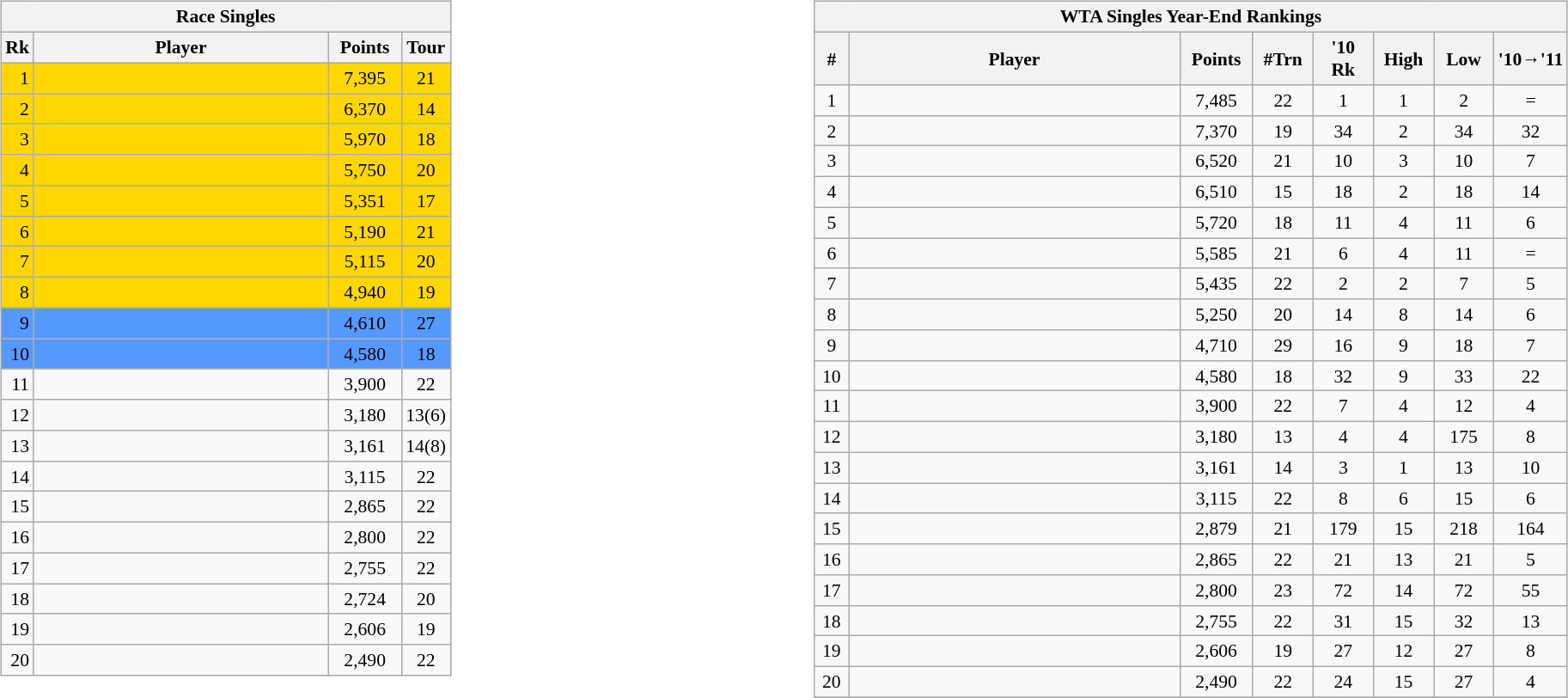<table>
<tr>
<td style=width:33%;vertical-align:top><br><table class=wikitable style=font-size:90%;text-align:center>
<tr>
<th colspan=4>Race Singles</th>
</tr>
<tr>
<th>Rk</th>
<th width=222>Player</th>
<th width=50>Points</th>
<th width=20>Tour</th>
</tr>
<tr style="background:Gold;">
<td align=right>1</td>
<td align=left></td>
<td>7,395</td>
<td>21</td>
</tr>
<tr style="background:Gold;">
<td align=right>2</td>
<td align=left></td>
<td>6,370</td>
<td>14</td>
</tr>
<tr style="background:Gold;">
<td align=right>3</td>
<td align=left></td>
<td>5,970</td>
<td>18</td>
</tr>
<tr style="background:Gold;">
<td align=right>4</td>
<td align=left></td>
<td>5,750</td>
<td>20</td>
</tr>
<tr style="background:Gold;">
<td align=right>5</td>
<td align=left></td>
<td>5,351</td>
<td>17</td>
</tr>
<tr style="background:Gold;">
<td align=right>6</td>
<td align=left></td>
<td>5,190</td>
<td>21</td>
</tr>
<tr style="background:Gold;">
<td align=right>7</td>
<td align=left></td>
<td>5,115</td>
<td>20</td>
</tr>
<tr style="background:Gold;">
<td align=right>8</td>
<td align=left></td>
<td>4,940</td>
<td>19</td>
</tr>
<tr style="background:#59f;">
<td align=right>9</td>
<td align=left></td>
<td>4,610</td>
<td>27</td>
</tr>
<tr style="background:#59f;">
<td align=right>10</td>
<td align=left></td>
<td>4,580</td>
<td>18</td>
</tr>
<tr>
<td align=right>11</td>
<td align=left></td>
<td>3,900</td>
<td>22</td>
</tr>
<tr>
<td align=right>12</td>
<td align=left></td>
<td>3,180</td>
<td>13(6)</td>
</tr>
<tr>
<td align=right>13</td>
<td align=left></td>
<td>3,161</td>
<td>14(8)</td>
</tr>
<tr>
<td align=right>14</td>
<td align=left></td>
<td>3,115</td>
<td>22</td>
</tr>
<tr>
<td align=right>15</td>
<td align=left></td>
<td>2,865</td>
<td>22</td>
</tr>
<tr>
<td align=right>16</td>
<td align=left></td>
<td>2,800</td>
<td>22</td>
</tr>
<tr>
<td align=right>17</td>
<td align=left></td>
<td>2,755</td>
<td>22</td>
</tr>
<tr>
<td align=right>18</td>
<td align=left></td>
<td>2,724</td>
<td>20</td>
</tr>
<tr>
<td align=right>19</td>
<td align=left></td>
<td>2,606</td>
<td>19</td>
</tr>
<tr>
<td align=right>20</td>
<td align=left></td>
<td>2,490</td>
<td>22</td>
</tr>
</table>
</td>
<td width=33%;vertical-align:top><br><table class="wikitable" style="font-size:90%">
<tr>
<th colspan="8">WTA Singles Year-End Rankings</th>
</tr>
<tr>
<th width="20">#</th>
<th width="250">Player</th>
<th width="50">Points</th>
<th width=40>#Trn</th>
<th width=40>'10 Rk</th>
<th width=40>High</th>
<th width=40>Low</th>
<th width=50>'10→'11</th>
</tr>
<tr align="center">
<td>1</td>
<td align="left"></td>
<td>7,485</td>
<td>22</td>
<td>1</td>
<td>1</td>
<td>2</td>
<td> =</td>
</tr>
<tr align="center">
<td>2</td>
<td align="left"></td>
<td>7,370</td>
<td>19</td>
<td>34</td>
<td>2</td>
<td>34</td>
<td> 32</td>
</tr>
<tr align="center">
<td>3</td>
<td align="left"></td>
<td>6,520</td>
<td>21</td>
<td>10</td>
<td>3</td>
<td>10</td>
<td> 7</td>
</tr>
<tr align="center">
<td>4</td>
<td align="left"></td>
<td>6,510</td>
<td>15</td>
<td>18</td>
<td>2</td>
<td>18</td>
<td> 14</td>
</tr>
<tr align="center">
<td>5</td>
<td align="left"></td>
<td>5,720</td>
<td>18</td>
<td>11</td>
<td>4</td>
<td>11</td>
<td> 6</td>
</tr>
<tr align="center">
<td>6</td>
<td align="left"></td>
<td>5,585</td>
<td>21</td>
<td>6</td>
<td>4</td>
<td>11</td>
<td> =</td>
</tr>
<tr align="center">
<td>7</td>
<td align="left"></td>
<td>5,435</td>
<td>22</td>
<td>2</td>
<td>2</td>
<td>7</td>
<td> 5</td>
</tr>
<tr align="center">
<td>8</td>
<td align="left"></td>
<td>5,250</td>
<td>20</td>
<td>14</td>
<td>8</td>
<td>14</td>
<td> 6</td>
</tr>
<tr align="center">
<td>9</td>
<td align="left"></td>
<td>4,710</td>
<td>29</td>
<td>16</td>
<td>9</td>
<td>18</td>
<td> 7</td>
</tr>
<tr align="center">
<td>10</td>
<td align="left"></td>
<td>4,580</td>
<td>18</td>
<td>32</td>
<td>9</td>
<td>33</td>
<td> 22</td>
</tr>
<tr align="center">
<td>11</td>
<td align="left"></td>
<td>3,900</td>
<td>22</td>
<td>7</td>
<td>4</td>
<td>12</td>
<td> 4</td>
</tr>
<tr align="center">
<td>12</td>
<td align="left"></td>
<td>3,180</td>
<td>13</td>
<td>4</td>
<td>4</td>
<td>175</td>
<td> 8</td>
</tr>
<tr align="center">
<td>13</td>
<td align="left"></td>
<td>3,161</td>
<td>14</td>
<td>3</td>
<td>1</td>
<td>13</td>
<td> 10</td>
</tr>
<tr align="center">
<td>14</td>
<td align="left"></td>
<td>3,115</td>
<td>22</td>
<td>8</td>
<td>6</td>
<td>15</td>
<td> 6</td>
</tr>
<tr align="center">
<td>15</td>
<td align="left"></td>
<td>2,879</td>
<td>21</td>
<td>179</td>
<td>15</td>
<td>218</td>
<td> 164</td>
</tr>
<tr align="center">
<td>16</td>
<td align="left"></td>
<td>2,865</td>
<td>22</td>
<td>21</td>
<td>13</td>
<td>21</td>
<td> 5</td>
</tr>
<tr align="center">
<td>17</td>
<td align="left"></td>
<td>2,800</td>
<td>23</td>
<td>72</td>
<td>14</td>
<td>72</td>
<td> 55</td>
</tr>
<tr align="center">
<td>18</td>
<td align="left"></td>
<td>2,755</td>
<td>22</td>
<td>31</td>
<td>15</td>
<td>32</td>
<td> 13</td>
</tr>
<tr align="center">
<td>19</td>
<td align="left"></td>
<td>2,606</td>
<td>19</td>
<td>27</td>
<td>12</td>
<td>27</td>
<td> 8</td>
</tr>
<tr align="center">
<td>20</td>
<td align="left"></td>
<td>2,490</td>
<td>22</td>
<td>24</td>
<td>15</td>
<td>27</td>
<td> 4</td>
</tr>
<tr align="center">
</tr>
</table>
</td>
</tr>
</table>
